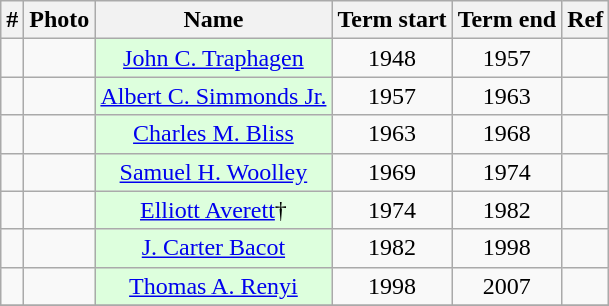<table class="wikitable" style="text-align:center">
<tr>
<th>#</th>
<th>Photo</th>
<th>Name</th>
<th>Term start</th>
<th>Term end</th>
<th>Ref</th>
</tr>
<tr>
<td></td>
<td></td>
<td bgcolor="#ddffdd"><a href='#'>John C. Traphagen</a></td>
<td>1948</td>
<td>1957</td>
<td align="center"></td>
</tr>
<tr>
<td></td>
<td></td>
<td bgcolor="#ddffdd"><a href='#'>Albert C. Simmonds Jr.</a></td>
<td>1957</td>
<td>1963</td>
<td align="center"></td>
</tr>
<tr>
<td></td>
<td></td>
<td bgcolor="#ddffdd"><a href='#'>Charles M. Bliss</a></td>
<td>1963</td>
<td>1968</td>
<td align="center"></td>
</tr>
<tr>
<td></td>
<td></td>
<td bgcolor="#ddffdd"><a href='#'>Samuel H. Woolley</a></td>
<td>1969</td>
<td>1974</td>
<td align="center"></td>
</tr>
<tr>
<td></td>
<td></td>
<td bgcolor="#ddffdd"><a href='#'>Elliott Averett</a>†</td>
<td>1974</td>
<td>1982</td>
<td align="center"></td>
</tr>
<tr>
<td></td>
<td></td>
<td bgcolor="#ddffdd"><a href='#'>J. Carter Bacot</a></td>
<td>1982</td>
<td>1998</td>
<td align="center"></td>
</tr>
<tr>
<td></td>
<td></td>
<td bgcolor="#ddffdd"><a href='#'>Thomas A. Renyi</a></td>
<td>1998</td>
<td>2007</td>
<td align="center"></td>
</tr>
<tr>
</tr>
</table>
